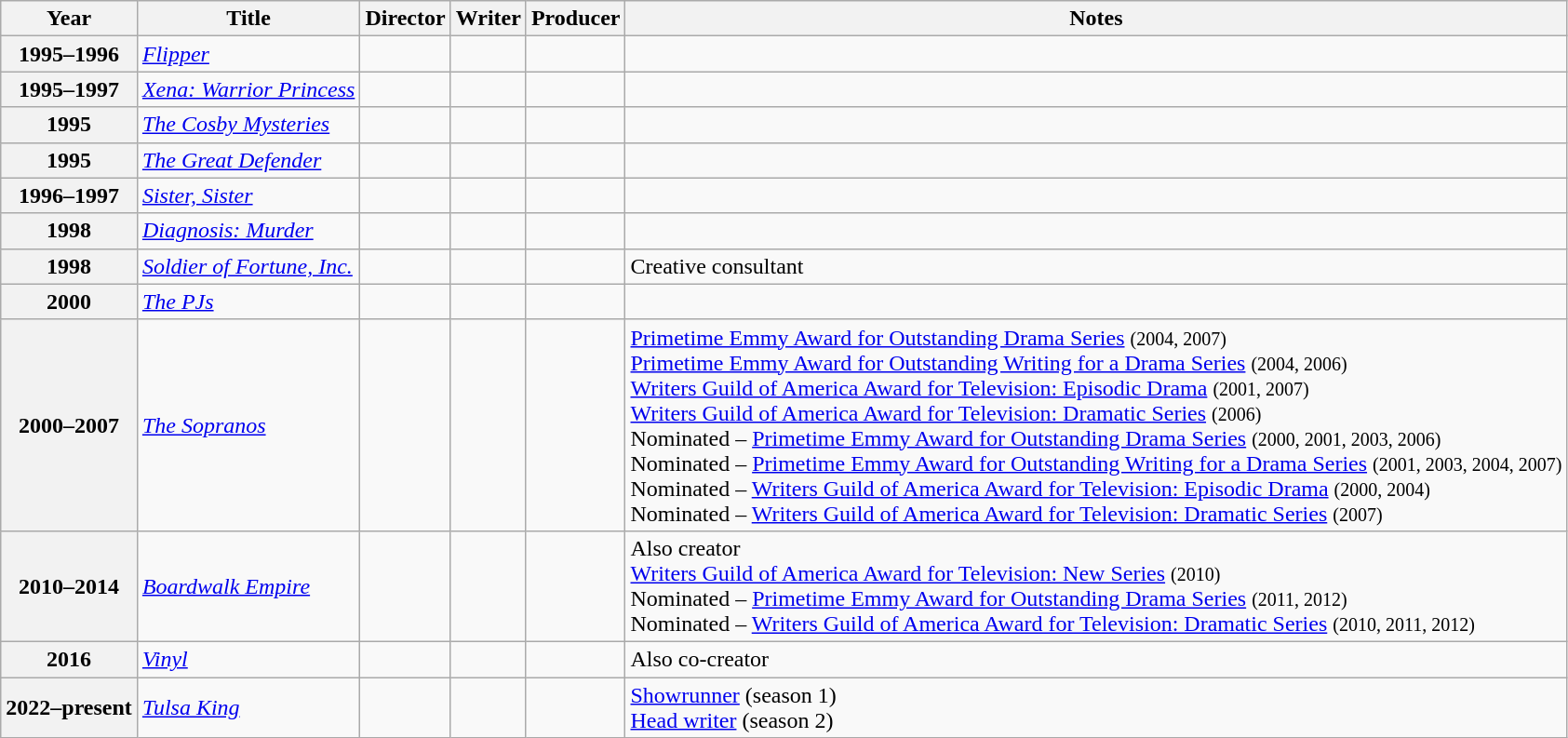<table class="wikitable plainrowheaders">
<tr>
<th scope="col">Year</th>
<th scope="col">Title</th>
<th scope="col">Director</th>
<th scope="col">Writer</th>
<th scope="col">Producer</th>
<th scope="col">Notes</th>
</tr>
<tr>
<th scope=row>1995–1996</th>
<td><em><a href='#'>Flipper</a></em></td>
<td></td>
<td></td>
<td></td>
<td></td>
</tr>
<tr>
<th scope=row>1995–1997</th>
<td><em><a href='#'>Xena: Warrior Princess</a></em></td>
<td></td>
<td></td>
<td></td>
<td></td>
</tr>
<tr>
<th scope=row>1995</th>
<td><em><a href='#'>The Cosby Mysteries</a></em></td>
<td></td>
<td></td>
<td></td>
<td></td>
</tr>
<tr>
<th scope=row>1995</th>
<td><em><a href='#'>The Great Defender</a></em></td>
<td></td>
<td></td>
<td></td>
<td></td>
</tr>
<tr>
<th scope=row>1996–1997</th>
<td><em><a href='#'>Sister, Sister</a></em></td>
<td></td>
<td></td>
<td></td>
<td></td>
</tr>
<tr>
<th scope=row>1998</th>
<td><em><a href='#'>Diagnosis: Murder</a></em></td>
<td></td>
<td></td>
<td></td>
<td></td>
</tr>
<tr>
<th scope=row>1998</th>
<td><em><a href='#'>Soldier of Fortune, Inc.</a></em></td>
<td></td>
<td></td>
<td></td>
<td>Creative consultant</td>
</tr>
<tr>
<th scope=row>2000</th>
<td><em><a href='#'>The PJs</a></em></td>
<td></td>
<td></td>
<td></td>
<td></td>
</tr>
<tr>
<th scope=row>2000–2007</th>
<td><em><a href='#'>The Sopranos</a></em></td>
<td></td>
<td></td>
<td></td>
<td><a href='#'>Primetime Emmy Award for Outstanding Drama Series</a> <small>(2004, 2007)</small><br><a href='#'>Primetime Emmy Award for Outstanding Writing for a Drama Series</a> <small>(2004, 2006)</small><br><a href='#'>Writers Guild of America Award for Television: Episodic Drama</a> <small>(2001, 2007)</small><br><a href='#'>Writers Guild of America Award for Television: Dramatic Series</a> <small>(2006)</small><br>Nominated – <a href='#'>Primetime Emmy Award for Outstanding Drama Series</a> <small>(2000, 2001, 2003, 2006)</small><br>Nominated – <a href='#'>Primetime Emmy Award for Outstanding Writing for a Drama Series</a> <small>(2001, 2003, 2004, 2007)</small><br>Nominated – <a href='#'>Writers Guild of America Award for Television: Episodic Drama</a> <small>(2000, 2004)</small><br>Nominated – <a href='#'>Writers Guild of America Award for Television: Dramatic Series</a> <small>(2007)</small></td>
</tr>
<tr>
<th scope=row>2010–2014</th>
<td><em><a href='#'>Boardwalk Empire</a></em></td>
<td></td>
<td></td>
<td></td>
<td>Also creator<br><a href='#'>Writers Guild of America Award for Television: New Series</a> <small>(2010)</small><br>Nominated – <a href='#'>Primetime Emmy Award for Outstanding Drama Series</a> <small>(2011, 2012)</small><br>Nominated – <a href='#'>Writers Guild of America Award for Television: Dramatic Series</a> <small>(2010, 2011, 2012)</small></td>
</tr>
<tr>
<th scope=row>2016</th>
<td><em><a href='#'>Vinyl</a></em></td>
<td></td>
<td></td>
<td></td>
<td>Also co-creator</td>
</tr>
<tr>
<th scope=row>2022–present</th>
<td><em><a href='#'>Tulsa King</a></em></td>
<td></td>
<td></td>
<td></td>
<td><a href='#'>Showrunner</a> (season 1)<br><a href='#'>Head writer</a> (season 2)</td>
</tr>
</table>
